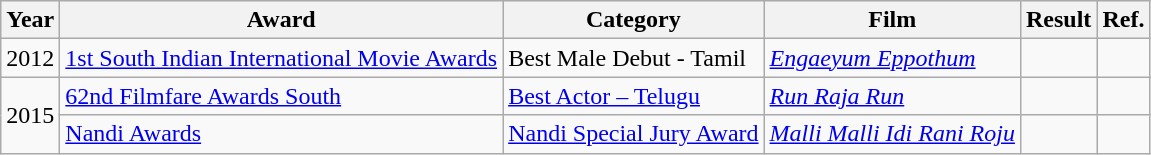<table class="wikitable">
<tr>
<th>Year</th>
<th>Award</th>
<th>Category</th>
<th>Film</th>
<th>Result</th>
<th>Ref.</th>
</tr>
<tr>
<td>2012</td>
<td><a href='#'>1st South Indian International Movie Awards</a></td>
<td>Best Male Debut - Tamil</td>
<td><em><a href='#'>Engaeyum Eppothum</a></em></td>
<td></td>
<td></td>
</tr>
<tr>
<td rowspan="2">2015</td>
<td><a href='#'>62nd Filmfare Awards South</a></td>
<td><a href='#'>Best Actor – Telugu</a></td>
<td><em><a href='#'>Run Raja Run</a></em></td>
<td></td>
<td></td>
</tr>
<tr>
<td><a href='#'>Nandi Awards</a></td>
<td><a href='#'>Nandi Special Jury Award</a></td>
<td><em><a href='#'>Malli Malli Idi Rani Roju</a></em></td>
<td></td>
<td></td>
</tr>
</table>
